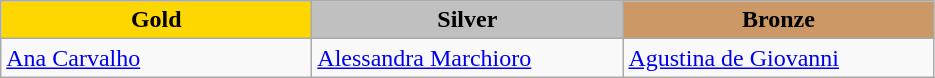<table class="wikitable" style="text-align:left">
<tr align="center">
<td width=200 bgcolor=gold><strong>Gold</strong></td>
<td width=200 bgcolor=silver><strong>Silver</strong></td>
<td width=200 bgcolor=CC9966><strong>Bronze</strong></td>
</tr>
<tr>
<td><a href='#'>Ana Carvalho</a><br><em></em></td>
<td><a href='#'>Alessandra Marchioro</a><br><em></em></td>
<td><a href='#'>Agustina de Giovanni</a><br><em></em></td>
</tr>
</table>
